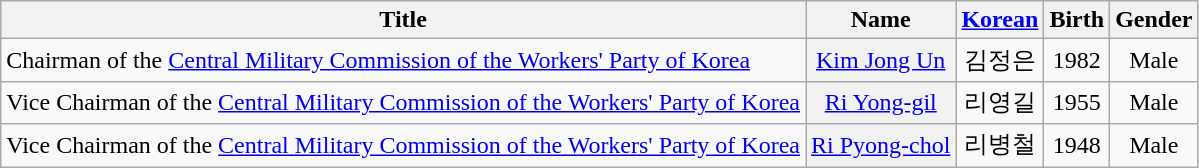<table class="wikitable sortable" style=text-align:center>
<tr>
<th>Title</th>
<th>Name</th>
<th scope="col" class="unsortable"><a href='#'>Korean</a></th>
<th>Birth</th>
<th>Gender</th>
</tr>
<tr>
<td align="left">Chairman of the <a href='#'>Central Military Commission of the Workers' Party of Korea</a></td>
<th scope="row" style="font-weight:normal;"><a href='#'>Kim Jong Un</a></th>
<td>김정은</td>
<td>1982</td>
<td>Male</td>
</tr>
<tr>
<td>Vice Chairman of the <a href='#'>Central Military Commission of the Workers' Party of Korea</a></td>
<th scope="row" style="font-weight:normal;"><a href='#'>Ri Yong-gil</a></th>
<td>리영길</td>
<td>1955</td>
<td>Male</td>
</tr>
<tr>
<td align="left">Vice Chairman of the <a href='#'>Central Military Commission of the Workers' Party of Korea</a></td>
<th scope="row" style="font-weight:normal;"><a href='#'>Ri Pyong-chol</a></th>
<td>리병철</td>
<td>1948</td>
<td>Male</td>
</tr>
</table>
